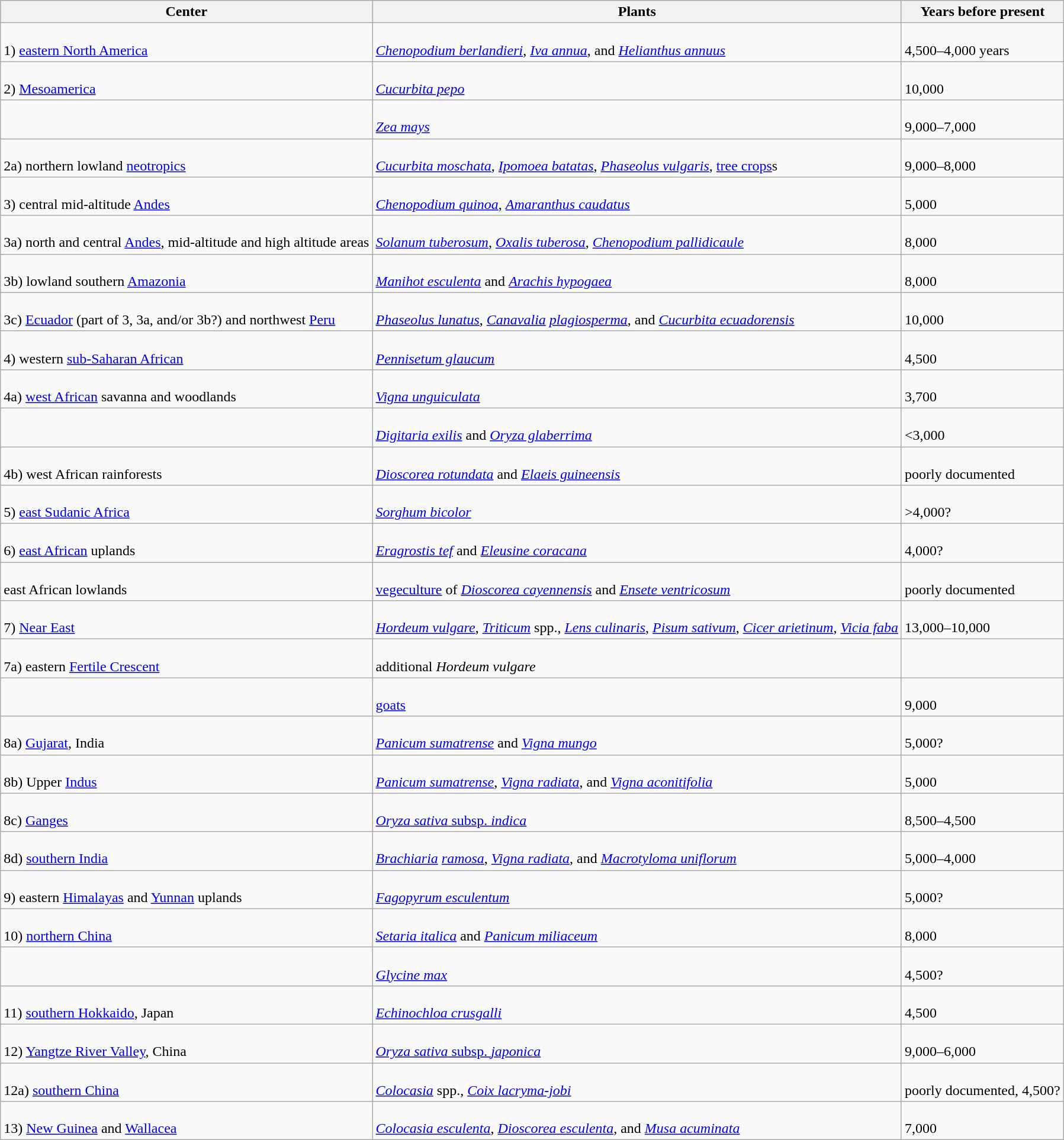<table class="wikitable">
<tr>
<th>Center</th>
<th>Plants</th>
<th>Years before present</th>
</tr>
<tr>
<td><br>1) <a href='#'>eastern North America</a></td>
<td><br><em><a href='#'>Chenopodium berlandieri</a></em>, <em><a href='#'>Iva annua</a></em>, and <em><a href='#'>Helianthus annuus</a></em></td>
<td><br>4,500–4,000 years</td>
</tr>
<tr>
<td><br>2) <a href='#'>Mesoamerica</a></td>
<td><br><em><a href='#'>Cucurbita pepo</a></em></td>
<td><br>10,000</td>
</tr>
<tr>
<td></td>
<td><br><em><a href='#'>Zea mays</a></em></td>
<td><br>9,000–7,000</td>
</tr>
<tr>
<td><br>2a) northern lowland <a href='#'>neotropics</a></td>
<td><br><em><a href='#'>Cucurbita moschata</a></em>, <em><a href='#'>Ipomoea batatas</a></em>, <em><a href='#'>Phaseolus vulgaris</a></em>, <a href='#'>tree crops</a>s</td>
<td><br>9,000–8,000</td>
</tr>
<tr>
<td><br>3) central mid-altitude <a href='#'>Andes</a></td>
<td><br><em><a href='#'>Chenopodium quinoa</a></em>, <em><a href='#'>Amaranthus caudatus</a></em></td>
<td><br>5,000</td>
</tr>
<tr>
<td><br>3a) north and central <a href='#'>Andes</a>, mid-altitude and high altitude areas</td>
<td><br><em><a href='#'>Solanum tuberosum</a></em>, <em><a href='#'>Oxalis tuberosa</a></em>, <em><a href='#'>Chenopodium pallidicaule</a></em></td>
<td><br>8,000</td>
</tr>
<tr>
<td><br>3b) lowland southern <a href='#'>Amazonia</a></td>
<td><br><em><a href='#'>Manihot esculenta</a></em> and <em><a href='#'>Arachis hypogaea</a></em></td>
<td><br>8,000</td>
</tr>
<tr>
<td><br>3c) <a href='#'>Ecuador</a> (part of 3, 3a, and/or 3b?) and northwest <a href='#'>Peru</a></td>
<td><br><em><a href='#'>Phaseolus lunatus</a></em>, <em><a href='#'>Canavalia</a> <a href='#'>plagiosperma</a></em>, and <em><a href='#'>Cucurbita ecuadorensis</a></em></td>
<td><br>10,000</td>
</tr>
<tr>
<td><br>4) western <a href='#'>sub-Saharan African</a></td>
<td><br><em><a href='#'>Pennisetum glaucum</a></em></td>
<td><br>4,500</td>
</tr>
<tr>
<td><br>4a) <a href='#'>west African</a> savanna and woodlands</td>
<td><br><em><a href='#'>Vigna unguiculata</a></em></td>
<td><br>3,700</td>
</tr>
<tr>
<td></td>
<td><br><em><a href='#'>Digitaria exilis</a></em> and <em><a href='#'>Oryza glaberrima</a></em></td>
<td><br><3,000</td>
</tr>
<tr>
<td><br>4b) west African rainforests</td>
<td><br><em><a href='#'>Dioscorea rotundata</a></em> and <em><a href='#'>Elaeis guineensis</a></em></td>
<td><br>poorly documented</td>
</tr>
<tr>
<td><br>5) <a href='#'>east Sudanic Africa</a></td>
<td><br><em><a href='#'>Sorghum bicolor</a></em></td>
<td><br>>4,000?</td>
</tr>
<tr>
<td><br>6) <a href='#'>east African</a> uplands</td>
<td><br><em><a href='#'>Eragrostis tef</a></em> and <em><a href='#'>Eleusine coracana</a></em></td>
<td><br>4,000?</td>
</tr>
<tr>
<td><br>east African lowlands</td>
<td><br><a href='#'>vegeculture</a> of <em><a href='#'>Dioscorea cayennensis</a></em> and <em><a href='#'>Ensete ventricosum</a></em></td>
<td><br>poorly documented</td>
</tr>
<tr>
<td><br>7) <a href='#'>Near East</a></td>
<td><br><em><a href='#'>Hordeum vulgare</a></em>, <em><a href='#'>Triticum</a></em> spp., <em><a href='#'>Lens culinaris</a></em>, <em><a href='#'>Pisum sativum</a></em>, <em><a href='#'>Cicer arietinum</a></em>, <em><a href='#'>Vicia faba</a></em></td>
<td><br>13,000–10,000</td>
</tr>
<tr>
<td><br>7a) eastern <a href='#'>Fertile Crescent</a></td>
<td><br>additional <em>Hordeum vulgare</em></td>
<td></td>
</tr>
<tr>
<td></td>
<td><br><a href='#'>goats</a></td>
<td><br>9,000</td>
</tr>
<tr>
<td><br>8a) <a href='#'>Gujarat</a>, India</td>
<td><br><em><a href='#'>Panicum sumatrense</a></em> and <em><a href='#'>Vigna mungo</a></em></td>
<td><br>5,000?</td>
</tr>
<tr>
<td><br>8b) Upper <a href='#'>Indus</a></td>
<td><br><em><a href='#'>Panicum sumatrense</a></em>, <em><a href='#'>Vigna radiata</a></em>, and <em><a href='#'>Vigna aconitifolia</a></em></td>
<td><br>5,000</td>
</tr>
<tr>
<td><br>8c) <a href='#'>Ganges</a></td>
<td><br><a href='#'><em>Oryza sativa</em> subsp. <em>indica</em></a></td>
<td><br>8,500–4,500</td>
</tr>
<tr>
<td><br>8d) <a href='#'>southern India</a></td>
<td><br><em><a href='#'>Brachiaria</a> <a href='#'>ramosa</a></em>, <em><a href='#'>Vigna radiata</a></em>, and <em><a href='#'>Macrotyloma uniflorum</a></em></td>
<td><br>5,000–4,000</td>
</tr>
<tr>
<td><br>9) eastern <a href='#'>Himalayas</a> and <a href='#'>Yunnan</a> uplands</td>
<td><br><em><a href='#'>Fagopyrum esculentum</a></em></td>
<td><br>5,000?</td>
</tr>
<tr>
<td><br>10) <a href='#'>northern China</a></td>
<td><br><em><a href='#'>Setaria italica</a></em> and <em><a href='#'>Panicum miliaceum</a></em></td>
<td><br>8,000</td>
</tr>
<tr>
<td></td>
<td><br><em><a href='#'>Glycine max</a></em></td>
<td><br>4,500?</td>
</tr>
<tr>
<td><br>11) <a href='#'>southern Hokkaido</a>, Japan</td>
<td><br><em><a href='#'>Echinochloa crusgalli</a></em></td>
<td><br>4,500</td>
</tr>
<tr>
<td><br>12) <a href='#'>Yangtze River Valley</a>, China</td>
<td><br><a href='#'><em>Oryza sativa</em> subsp. <em>japonica</em></a></td>
<td><br>9,000–6,000</td>
</tr>
<tr>
<td><br>12a) <a href='#'>southern China</a></td>
<td><br><em><a href='#'>Colocasia</a></em> spp., <em><a href='#'>Coix lacryma-jobi</a></em></td>
<td><br>poorly documented, 4,500?</td>
</tr>
<tr>
<td><br>13) <a href='#'>New Guinea</a> and <a href='#'>Wallacea</a></td>
<td><br><em><a href='#'>Colocasia esculenta</a></em>, <em><a href='#'>Dioscorea esculenta</a></em>, and <em><a href='#'>Musa acuminata</a></em></td>
<td><br>7,000</td>
</tr>
</table>
